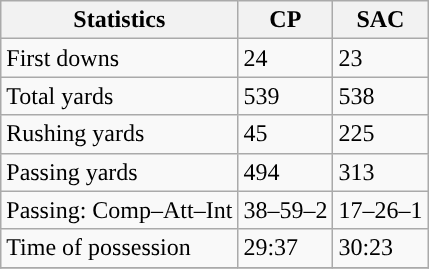<table class="wikitable" style="float: left;">
<tr>
<th>Statistics</th>
<th>CP</th>
<th>SAC</th>
</tr>
<tr>
<td>First downs</td>
<td>24</td>
<td>23</td>
</tr>
<tr>
<td>Total yards</td>
<td>539</td>
<td>538</td>
</tr>
<tr>
<td>Rushing yards</td>
<td>45</td>
<td>225</td>
</tr>
<tr>
<td>Passing yards</td>
<td>494</td>
<td>313</td>
</tr>
<tr>
<td>Passing: Comp–Att–Int</td>
<td>38–59–2</td>
<td>17–26–1</td>
</tr>
<tr>
<td>Time of possession</td>
<td>29:37</td>
<td>30:23</td>
</tr>
<tr>
</tr>
</table>
